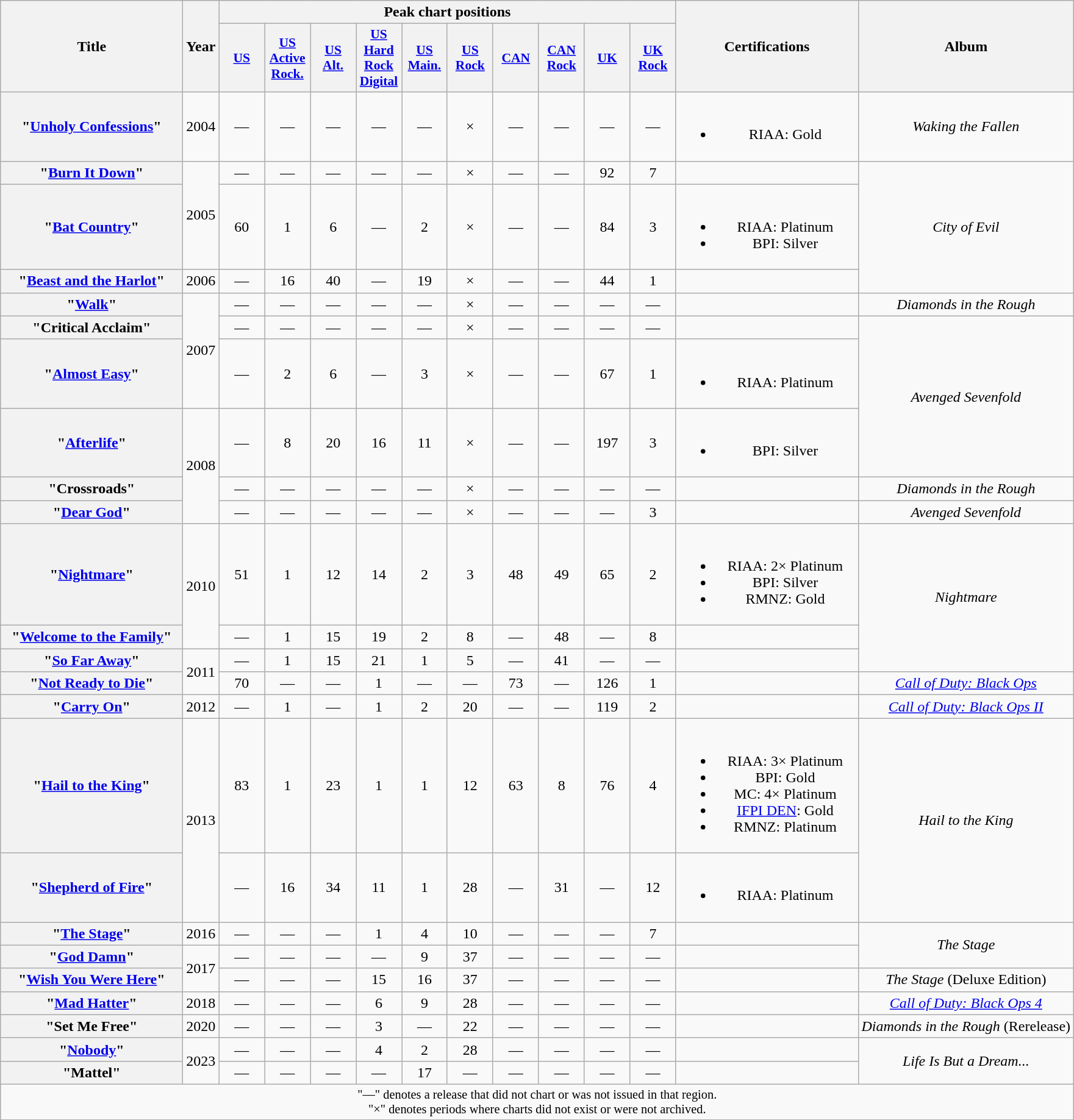<table class="wikitable plainrowheaders" style="text-align:center;">
<tr>
<th scope="col" rowspan="2" style="width:12em;">Title</th>
<th scope="col" rowspan="2">Year</th>
<th scope="col" colspan="10">Peak chart positions</th>
<th scope="col" rowspan="2" style="width:12em;">Certifications</th>
<th scope="col" rowspan="2">Album</th>
</tr>
<tr>
<th scope="col" style="width:3em;font-size:90%;"><a href='#'>US</a><br></th>
<th scope="col" style="width:3em;font-size:90%;"><a href='#'>US<br>Active Rock.</a><br></th>
<th scope="col" style="width:3em;font-size:90%;"><a href='#'>US<br>Alt.</a><br></th>
<th scope="col" style="width:3em;font-size:90%;"><a href='#'>US<br> Hard<br>Rock<br>Digital</a></th>
<th scope="col" style="width:3em;font-size:90%;"><a href='#'>US<br>Main.</a><br></th>
<th scope="col" style="width:3em;font-size:90%;"><a href='#'>US<br>Rock</a><br></th>
<th scope="col" style="width:3em;font-size:90%;"><a href='#'>CAN</a><br></th>
<th scope="col" style="width:3em;font-size:90%;"><a href='#'>CAN<br>Rock</a><br></th>
<th scope="col" style="width:3em;font-size:90%;"><a href='#'>UK</a><br></th>
<th scope="col" style="width:3em;font-size:90%;"><a href='#'>UK<br>Rock</a><br></th>
</tr>
<tr>
<th scope="row">"<a href='#'>Unholy Confessions</a>"</th>
<td>2004</td>
<td>—</td>
<td>—</td>
<td>—</td>
<td>—</td>
<td>—</td>
<td>×</td>
<td>—</td>
<td>—</td>
<td>—</td>
<td>—</td>
<td><br><ul><li>RIAA: Gold</li></ul></td>
<td><em>Waking the Fallen</em></td>
</tr>
<tr>
<th scope="row">"<a href='#'>Burn It Down</a>"</th>
<td rowspan="2">2005</td>
<td>—</td>
<td>—</td>
<td>—</td>
<td>—</td>
<td>—</td>
<td>×</td>
<td>—</td>
<td>—</td>
<td>92</td>
<td>7</td>
<td></td>
<td rowspan="3"><em>City of Evil</em></td>
</tr>
<tr>
<th scope="row">"<a href='#'>Bat Country</a>"</th>
<td>60</td>
<td>1</td>
<td>6</td>
<td>—</td>
<td>2</td>
<td>×</td>
<td>—</td>
<td>—</td>
<td>84</td>
<td>3</td>
<td><br><ul><li>RIAA: Platinum</li><li>BPI: Silver</li></ul></td>
</tr>
<tr>
<th scope="row">"<a href='#'>Beast and the Harlot</a>"</th>
<td>2006</td>
<td>—</td>
<td>16</td>
<td>40</td>
<td>—</td>
<td>19</td>
<td>×</td>
<td>—</td>
<td>—</td>
<td>44</td>
<td>1</td>
<td></td>
</tr>
<tr>
<th scope="row">"<a href='#'>Walk</a>"</th>
<td rowspan="3">2007</td>
<td>—</td>
<td>—</td>
<td>—</td>
<td>—</td>
<td>—</td>
<td>×</td>
<td>—</td>
<td>—</td>
<td>—</td>
<td>—</td>
<td></td>
<td><em>Diamonds in the Rough</em></td>
</tr>
<tr>
<th scope="row">"Critical Acclaim"</th>
<td>—</td>
<td>—</td>
<td>—</td>
<td>—</td>
<td>—</td>
<td>×</td>
<td>—</td>
<td>—</td>
<td>—</td>
<td>—</td>
<td></td>
<td rowspan="3"><em>Avenged Sevenfold</em></td>
</tr>
<tr>
<th scope="row">"<a href='#'>Almost Easy</a>"</th>
<td>—</td>
<td>2</td>
<td>6</td>
<td>—</td>
<td>3</td>
<td>×</td>
<td>—</td>
<td>—</td>
<td>67</td>
<td>1</td>
<td><br><ul><li>RIAA: Platinum</li></ul></td>
</tr>
<tr>
<th scope="row">"<a href='#'>Afterlife</a>"</th>
<td rowspan="3">2008</td>
<td>—</td>
<td>8</td>
<td>20</td>
<td>16</td>
<td>11</td>
<td>×</td>
<td>—</td>
<td>—</td>
<td>197</td>
<td>3</td>
<td><br><ul><li>BPI: Silver</li></ul></td>
</tr>
<tr>
<th scope="row">"Crossroads"</th>
<td>—</td>
<td>—</td>
<td>—</td>
<td>—</td>
<td>—</td>
<td>×</td>
<td>—</td>
<td>—</td>
<td>—</td>
<td>—</td>
<td></td>
<td><em>Diamonds in the Rough</em></td>
</tr>
<tr>
<th scope="row">"<a href='#'>Dear God</a>"</th>
<td>—</td>
<td>—</td>
<td>—</td>
<td>—</td>
<td>—</td>
<td>×</td>
<td>—</td>
<td>—</td>
<td>—</td>
<td>3</td>
<td></td>
<td><em>Avenged Sevenfold</em></td>
</tr>
<tr>
<th scope="row">"<a href='#'>Nightmare</a>"</th>
<td rowspan="2">2010</td>
<td>51</td>
<td>1</td>
<td>12</td>
<td>14</td>
<td>2</td>
<td>3</td>
<td>48</td>
<td>49</td>
<td>65</td>
<td>2</td>
<td><br><ul><li>RIAA: 2× Platinum</li><li>BPI: Silver</li><li>RMNZ: Gold</li></ul></td>
<td rowspan="3"><em>Nightmare</em></td>
</tr>
<tr>
<th scope="row">"<a href='#'>Welcome to the Family</a>"</th>
<td>—</td>
<td>1</td>
<td>15</td>
<td>19</td>
<td>2</td>
<td>8</td>
<td>—</td>
<td>48</td>
<td>—</td>
<td>8</td>
<td></td>
</tr>
<tr>
<th scope="row">"<a href='#'>So Far Away</a>"</th>
<td rowspan="2">2011</td>
<td>—</td>
<td>1</td>
<td>15</td>
<td>21</td>
<td>1</td>
<td>5</td>
<td>—</td>
<td>41</td>
<td>—</td>
<td>—</td>
<td></td>
</tr>
<tr>
<th scope="row">"<a href='#'>Not Ready to Die</a>"</th>
<td>70</td>
<td>—</td>
<td>—</td>
<td>1</td>
<td>—</td>
<td>—</td>
<td>73</td>
<td>—</td>
<td>126</td>
<td>1</td>
<td></td>
<td><em><a href='#'>Call of Duty: Black Ops</a></em></td>
</tr>
<tr>
<th scope="row">"<a href='#'>Carry On</a>"</th>
<td>2012</td>
<td>—</td>
<td>1</td>
<td>—</td>
<td>1</td>
<td>2</td>
<td>20</td>
<td>—</td>
<td>—</td>
<td>119</td>
<td>2</td>
<td></td>
<td><em><a href='#'>Call of Duty: Black Ops II</a></em></td>
</tr>
<tr>
<th scope="row">"<a href='#'>Hail to the King</a>"</th>
<td rowspan="2">2013</td>
<td>83</td>
<td>1</td>
<td>23</td>
<td>1</td>
<td>1</td>
<td>12</td>
<td>63</td>
<td>8</td>
<td>76</td>
<td>4</td>
<td><br><ul><li>RIAA: 3× Platinum</li><li>BPI: Gold</li><li>MC: 4× Platinum</li><li><a href='#'>IFPI DEN</a>: Gold</li><li>RMNZ: Platinum</li></ul></td>
<td rowspan="2"><em>Hail to the King</em></td>
</tr>
<tr>
<th scope="row">"<a href='#'>Shepherd of Fire</a>"</th>
<td>—</td>
<td>16</td>
<td>34</td>
<td>11</td>
<td>1</td>
<td>28</td>
<td>—</td>
<td>31</td>
<td>—</td>
<td>12</td>
<td><br><ul><li>RIAA: Platinum</li></ul></td>
</tr>
<tr>
<th scope="row">"<a href='#'>The Stage</a>"</th>
<td>2016</td>
<td>—</td>
<td>—</td>
<td>—</td>
<td>1</td>
<td>4</td>
<td>10</td>
<td>—</td>
<td>—</td>
<td>—</td>
<td>7</td>
<td></td>
<td rowspan="2"><em>The Stage</em></td>
</tr>
<tr>
<th scope="row">"<a href='#'>God Damn</a>"</th>
<td rowspan="2">2017</td>
<td>—</td>
<td>—</td>
<td>—</td>
<td>—</td>
<td>9</td>
<td>37</td>
<td>—</td>
<td>—</td>
<td>—</td>
<td>—</td>
<td></td>
</tr>
<tr>
<th scope="row">"<a href='#'>Wish You Were Here</a>"</th>
<td>—</td>
<td>—</td>
<td>—</td>
<td>15</td>
<td>16</td>
<td>37</td>
<td>—</td>
<td>—</td>
<td>—</td>
<td>—</td>
<td></td>
<td><em>The Stage</em> (Deluxe Edition)</td>
</tr>
<tr>
<th scope="row">"<a href='#'>Mad Hatter</a>"</th>
<td>2018</td>
<td>—</td>
<td>—</td>
<td>—</td>
<td>6</td>
<td>9</td>
<td>28</td>
<td>—</td>
<td>—</td>
<td>—</td>
<td>—</td>
<td></td>
<td><em><a href='#'>Call of Duty: Black Ops 4</a></em></td>
</tr>
<tr>
<th scope="row">"Set Me Free"</th>
<td>2020</td>
<td>—</td>
<td>—</td>
<td>—</td>
<td>3</td>
<td>—</td>
<td>22</td>
<td>—</td>
<td>—</td>
<td>—</td>
<td>—</td>
<td></td>
<td><em>Diamonds in the Rough</em> (Rerelease)</td>
</tr>
<tr>
<th scope="row">"<a href='#'>Nobody</a>"</th>
<td rowspan="2">2023</td>
<td>—</td>
<td>—</td>
<td>—</td>
<td>4</td>
<td>2</td>
<td>28</td>
<td>—</td>
<td>—</td>
<td>—</td>
<td>—</td>
<td></td>
<td rowspan="2"><em>Life Is But a Dream...</em></td>
</tr>
<tr>
<th scope="row">"Mattel"</th>
<td>—</td>
<td>—</td>
<td>—</td>
<td>—</td>
<td>17</td>
<td>—</td>
<td>—</td>
<td>—</td>
<td>—</td>
<td>—</td>
<td></td>
</tr>
<tr>
<td align="center" colspan="14" style="font-size: 85%">"—" denotes a release that did not chart or was not issued in that region.<br>"×" denotes periods where charts did not exist or were not archived.</td>
</tr>
</table>
